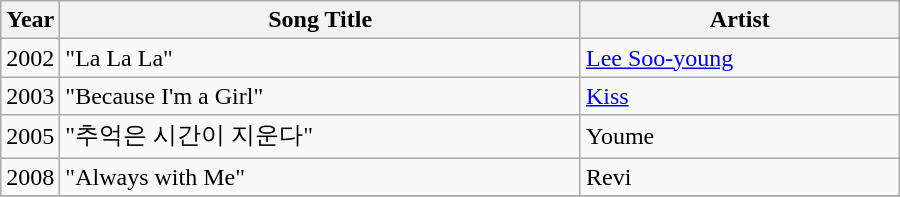<table class="wikitable" style="width:600px">
<tr>
<th width=10>Year</th>
<th>Song Title</th>
<th>Artist</th>
</tr>
<tr>
<td>2002</td>
<td>"La La La"</td>
<td><a href='#'>Lee Soo-young</a></td>
</tr>
<tr>
<td>2003</td>
<td>"Because I'm a Girl"</td>
<td><a href='#'>Kiss</a></td>
</tr>
<tr>
<td>2005</td>
<td>"추억은 시간이 지운다"</td>
<td>Youme</td>
</tr>
<tr>
<td>2008</td>
<td>"Always with Me"</td>
<td>Revi</td>
</tr>
<tr>
</tr>
</table>
